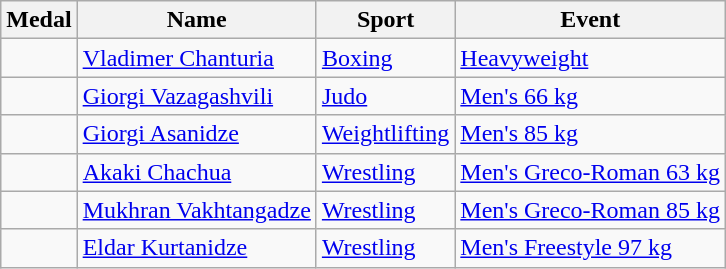<table class="wikitable">
<tr>
<th>Medal</th>
<th>Name</th>
<th>Sport</th>
<th>Event</th>
</tr>
<tr>
<td></td>
<td><a href='#'>Vladimer Chanturia</a></td>
<td><a href='#'>Boxing</a></td>
<td><a href='#'>Heavyweight</a></td>
</tr>
<tr>
<td></td>
<td><a href='#'>Giorgi Vazagashvili</a></td>
<td><a href='#'>Judo</a></td>
<td><a href='#'>Men's 66 kg</a></td>
</tr>
<tr>
<td></td>
<td><a href='#'>Giorgi Asanidze</a></td>
<td><a href='#'>Weightlifting</a></td>
<td><a href='#'>Men's 85 kg</a></td>
</tr>
<tr>
<td></td>
<td><a href='#'>Akaki Chachua</a></td>
<td><a href='#'>Wrestling</a></td>
<td><a href='#'>Men's Greco-Roman 63 kg</a></td>
</tr>
<tr>
<td></td>
<td><a href='#'>Mukhran Vakhtangadze</a></td>
<td><a href='#'>Wrestling</a></td>
<td><a href='#'>Men's Greco-Roman 85 kg</a></td>
</tr>
<tr>
<td></td>
<td><a href='#'>Eldar Kurtanidze</a></td>
<td><a href='#'>Wrestling</a></td>
<td><a href='#'>Men's Freestyle 97 kg</a></td>
</tr>
</table>
